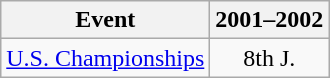<table class="wikitable" style="text-align:center">
<tr>
<th>Event</th>
<th>2001–2002</th>
</tr>
<tr>
<td align=left><a href='#'>U.S. Championships</a></td>
<td>8th J.</td>
</tr>
</table>
